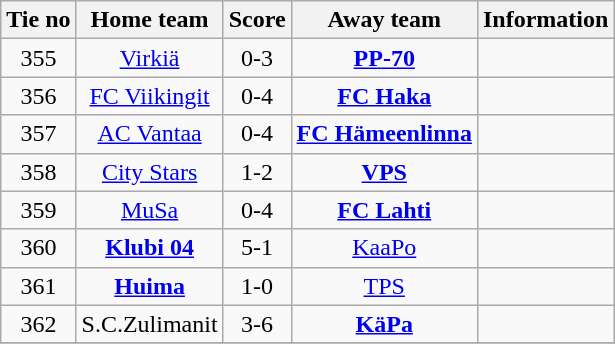<table class="wikitable" style="text-align:center">
<tr>
<th style= width="40px">Tie no</th>
<th style= width="150px">Home team</th>
<th style= width="60px">Score</th>
<th style= width="150px">Away team</th>
<th style= width="30px">Information</th>
</tr>
<tr>
<td>355</td>
<td><a href='#'>Virkiä</a></td>
<td>0-3</td>
<td><strong><a href='#'>PP-70</a></strong></td>
<td></td>
</tr>
<tr>
<td>356</td>
<td><a href='#'>FC Viikingit</a></td>
<td>0-4</td>
<td><strong><a href='#'>FC Haka</a></strong></td>
<td></td>
</tr>
<tr>
<td>357</td>
<td><a href='#'>AC Vantaa</a></td>
<td>0-4</td>
<td><strong><a href='#'>FC Hämeenlinna</a></strong></td>
<td></td>
</tr>
<tr>
<td>358</td>
<td><a href='#'>City Stars</a></td>
<td>1-2</td>
<td><strong><a href='#'>VPS</a></strong></td>
<td></td>
</tr>
<tr>
<td>359</td>
<td><a href='#'>MuSa</a></td>
<td>0-4</td>
<td><strong><a href='#'>FC Lahti</a></strong></td>
<td></td>
</tr>
<tr>
<td>360</td>
<td><strong><a href='#'>Klubi 04</a></strong></td>
<td>5-1</td>
<td><a href='#'>KaaPo</a></td>
<td></td>
</tr>
<tr>
<td>361</td>
<td><strong><a href='#'>Huima</a></strong></td>
<td>1-0</td>
<td><a href='#'>TPS</a></td>
<td></td>
</tr>
<tr>
<td>362</td>
<td>S.C.Zulimanit</td>
<td>3-6</td>
<td><strong><a href='#'>KäPa</a></strong></td>
<td></td>
</tr>
<tr>
</tr>
</table>
